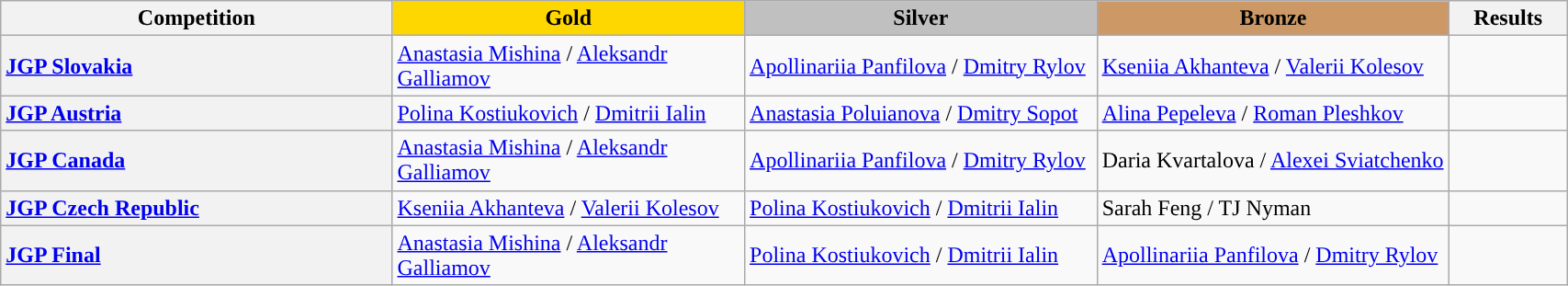<table class="wikitable unsortable" style="text-align:left; width:90%">
<tr>
<th scope="col" style="text-align:center; width:25%;">Competition</th>
<td scope="col" style="text-align:center; width:22.5%; background:gold"><strong>Gold</strong></td>
<td scope="col" style="text-align:center; width:22.5%; background:silver"><strong>Silver</strong></td>
<td scope="col" style="text-align:center; width:22.5%; background:#c96"><strong>Bronze</strong></td>
<th scope="col" style="text-align:center; width:7.5%;">Results</th>
</tr>
<tr>
<th scope="row" style="text-align:left"> <a href='#'>JGP Slovakia</a></th>
<td> <a href='#'>Anastasia Mishina</a> / <a href='#'>Aleksandr Galliamov</a></td>
<td> <a href='#'>Apollinariia Panfilova</a> / <a href='#'>Dmitry Rylov</a></td>
<td> <a href='#'>Kseniia Akhanteva</a> / <a href='#'>Valerii Kolesov</a></td>
<td></td>
</tr>
<tr>
<th scope="row" style="text-align:left"> <a href='#'>JGP Austria</a></th>
<td> <a href='#'>Polina Kostiukovich</a> / <a href='#'>Dmitrii Ialin</a></td>
<td> <a href='#'>Anastasia Poluianova</a> / <a href='#'>Dmitry Sopot</a></td>
<td> <a href='#'>Alina Pepeleva</a> / <a href='#'>Roman Pleshkov</a></td>
<td></td>
</tr>
<tr>
<th scope="row" style="text-align:left"> <a href='#'>JGP Canada</a></th>
<td> <a href='#'>Anastasia Mishina</a> / <a href='#'>Aleksandr Galliamov</a></td>
<td> <a href='#'>Apollinariia Panfilova</a> / <a href='#'>Dmitry Rylov</a></td>
<td> Daria Kvartalova / <a href='#'>Alexei Sviatchenko</a></td>
<td></td>
</tr>
<tr>
<th scope="row" style="text-align:left"> <a href='#'>JGP Czech Republic</a></th>
<td> <a href='#'>Kseniia Akhanteva</a> / <a href='#'>Valerii Kolesov</a></td>
<td> <a href='#'>Polina Kostiukovich</a> / <a href='#'>Dmitrii Ialin</a></td>
<td> Sarah Feng / TJ Nyman</td>
<td></td>
</tr>
<tr>
<th scope="row" style="text-align:left"> <a href='#'>JGP Final</a></th>
<td> <a href='#'>Anastasia Mishina</a> / <a href='#'>Aleksandr Galliamov</a></td>
<td> <a href='#'>Polina Kostiukovich</a> / <a href='#'>Dmitrii Ialin</a></td>
<td> <a href='#'>Apollinariia Panfilova</a> / <a href='#'>Dmitry Rylov</a></td>
<td></td>
</tr>
</table>
